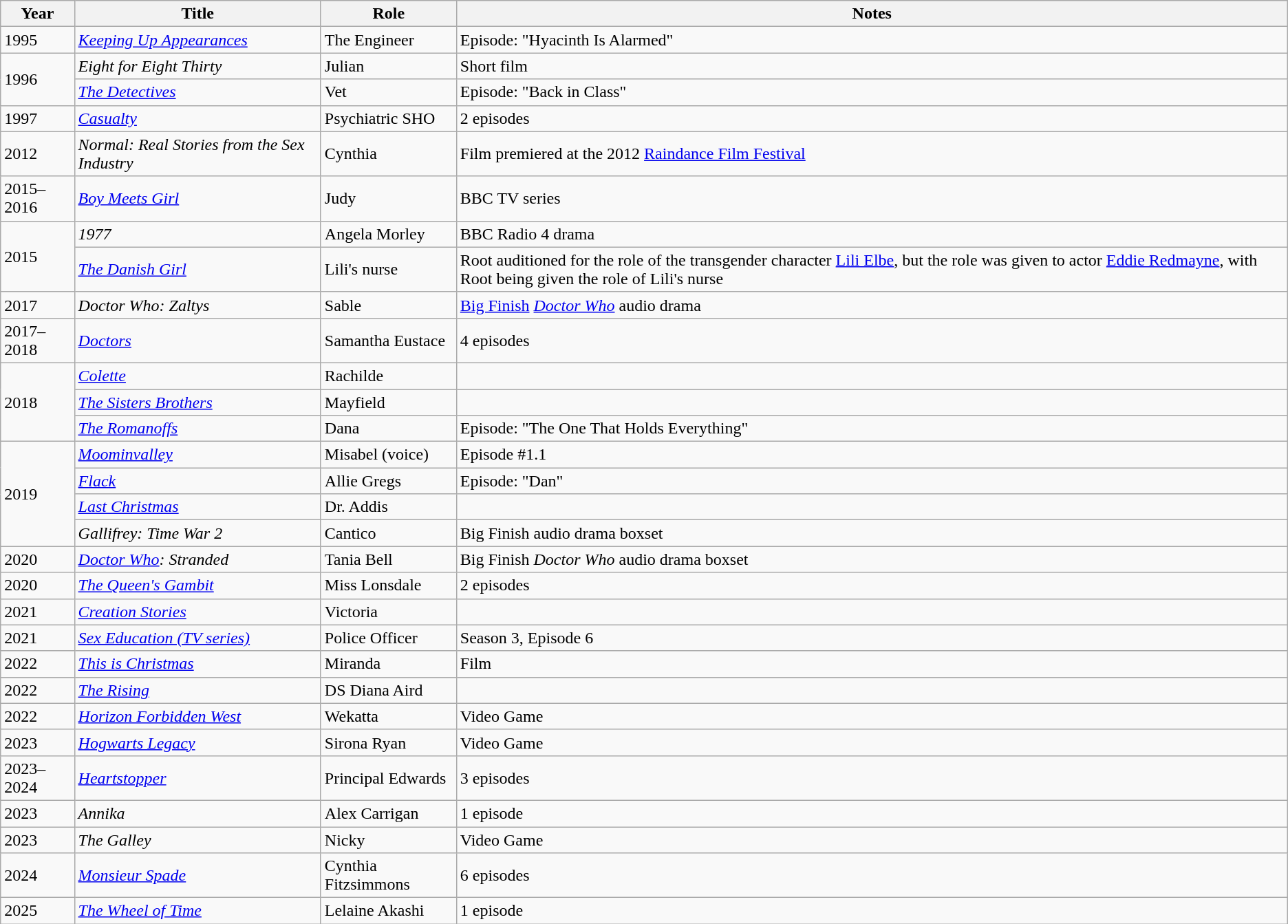<table class="wikitable sortable">
<tr>
<th>Year</th>
<th>Title</th>
<th>Role</th>
<th class="unsortable">Notes</th>
</tr>
<tr>
<td>1995</td>
<td><em><a href='#'>Keeping Up Appearances</a></em></td>
<td>The Engineer</td>
<td>Episode: "Hyacinth Is Alarmed"</td>
</tr>
<tr>
<td rowspan="2">1996</td>
<td><em>Eight for Eight Thirty</em></td>
<td>Julian</td>
<td>Short film</td>
</tr>
<tr>
<td><em><a href='#'>The Detectives</a></em></td>
<td>Vet</td>
<td>Episode: "Back in Class"</td>
</tr>
<tr>
<td>1997</td>
<td><em><a href='#'>Casualty</a></em></td>
<td>Psychiatric SHO</td>
<td>2 episodes</td>
</tr>
<tr>
<td>2012</td>
<td><em>Normal: Real Stories from the Sex Industry</em></td>
<td>Cynthia</td>
<td>Film premiered at the 2012 <a href='#'>Raindance Film Festival</a></td>
</tr>
<tr>
<td>2015–2016</td>
<td><em><a href='#'>Boy Meets Girl</a></em></td>
<td>Judy</td>
<td>BBC TV series</td>
</tr>
<tr>
<td rowspan="2">2015</td>
<td><em>1977</em></td>
<td>Angela Morley</td>
<td>BBC Radio 4 drama</td>
</tr>
<tr>
<td><em><a href='#'>The Danish Girl</a></em></td>
<td>Lili's nurse</td>
<td>Root auditioned for the role of the transgender character <a href='#'>Lili Elbe</a>, but the role was given to actor <a href='#'>Eddie Redmayne</a>, with Root being given the role of Lili's nurse</td>
</tr>
<tr>
<td>2017</td>
<td><em>Doctor Who: Zaltys</em></td>
<td>Sable</td>
<td><a href='#'>Big Finish</a> <em><a href='#'>Doctor Who</a></em> audio drama</td>
</tr>
<tr>
<td>2017–2018</td>
<td><em><a href='#'>Doctors</a></em></td>
<td>Samantha Eustace</td>
<td>4 episodes</td>
</tr>
<tr>
<td rowspan="3">2018</td>
<td><em><a href='#'>Colette</a></em></td>
<td>Rachilde</td>
<td></td>
</tr>
<tr>
<td><em><a href='#'>The Sisters Brothers</a></em></td>
<td>Mayfield</td>
<td></td>
</tr>
<tr>
<td><em><a href='#'>The Romanoffs</a></em></td>
<td>Dana</td>
<td>Episode: "The One That Holds Everything"</td>
</tr>
<tr>
<td rowspan="4">2019</td>
<td><em><a href='#'>Moominvalley</a></em></td>
<td>Misabel (voice)</td>
<td>Episode #1.1</td>
</tr>
<tr>
<td><em><a href='#'>Flack</a></em></td>
<td>Allie Gregs</td>
<td>Episode: "Dan"</td>
</tr>
<tr>
<td><em><a href='#'>Last Christmas</a></em></td>
<td>Dr. Addis</td>
<td></td>
</tr>
<tr>
<td><em>Gallifrey: Time War 2</em></td>
<td>Cantico</td>
<td>Big Finish audio drama boxset</td>
</tr>
<tr>
<td>2020</td>
<td><em><a href='#'>Doctor Who</a>: Stranded</em></td>
<td>Tania Bell</td>
<td>Big Finish <em>Doctor Who</em> audio drama boxset</td>
</tr>
<tr>
<td>2020</td>
<td><em><a href='#'>The Queen's Gambit</a></em></td>
<td>Miss Lonsdale</td>
<td>2 episodes</td>
</tr>
<tr>
<td>2021</td>
<td><em><a href='#'>Creation Stories</a></em></td>
<td>Victoria</td>
<td></td>
</tr>
<tr>
<td>2021</td>
<td><em><a href='#'>Sex Education (TV series)</a></em></td>
<td>Police Officer</td>
<td>Season 3, Episode 6</td>
</tr>
<tr>
<td>2022</td>
<td><em><a href='#'>This is Christmas</a></em></td>
<td>Miranda</td>
<td>Film</td>
</tr>
<tr>
<td>2022</td>
<td><em><a href='#'>The Rising</a></em></td>
<td>DS Diana Aird</td>
<td></td>
</tr>
<tr>
<td>2022</td>
<td><em><a href='#'>Horizon Forbidden West</a></em></td>
<td>Wekatta</td>
<td>Video Game</td>
</tr>
<tr>
<td>2023</td>
<td><em><a href='#'>Hogwarts Legacy</a></em></td>
<td>Sirona Ryan</td>
<td>Video Game</td>
</tr>
<tr>
<td>2023–2024</td>
<td><em><a href='#'>Heartstopper</a></em></td>
<td>Principal Edwards</td>
<td>3 episodes</td>
</tr>
<tr>
<td>2023</td>
<td><em>Annika</em></td>
<td>Alex Carrigan</td>
<td>1 episode</td>
</tr>
<tr>
<td>2023</td>
<td><em>The Galley</em></td>
<td>Nicky</td>
<td>Video Game</td>
</tr>
<tr>
<td>2024</td>
<td><em><a href='#'>Monsieur Spade</a></em></td>
<td>Cynthia Fitzsimmons</td>
<td>6 episodes</td>
</tr>
<tr>
<td>2025</td>
<td><em><a href='#'>The Wheel of Time</a></em></td>
<td>Lelaine Akashi</td>
<td>1 episode</td>
</tr>
</table>
